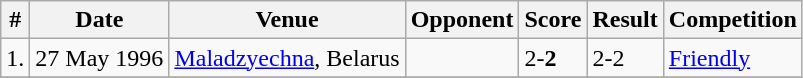<table class="wikitable">
<tr>
<th>#</th>
<th>Date</th>
<th>Venue</th>
<th>Opponent</th>
<th>Score</th>
<th>Result</th>
<th>Competition</th>
</tr>
<tr>
<td>1.</td>
<td>27 May 1996</td>
<td><a href='#'>Maladzyechna</a>, Belarus</td>
<td></td>
<td>2-<strong>2</strong></td>
<td>2-2</td>
<td><a href='#'>Friendly</a></td>
</tr>
<tr>
</tr>
</table>
